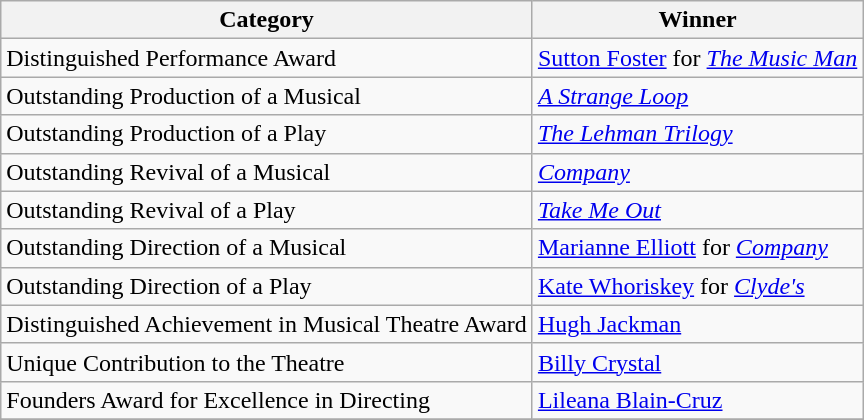<table class="wikitable">
<tr>
<th>Category</th>
<th>Winner</th>
</tr>
<tr>
<td>Distinguished Performance Award</td>
<td><a href='#'>Sutton Foster</a> for <em><a href='#'>The Music Man</a></em></td>
</tr>
<tr>
<td>Outstanding Production of a Musical</td>
<td><em><a href='#'>A Strange Loop</a></em></td>
</tr>
<tr>
<td>Outstanding Production of a Play</td>
<td><em><a href='#'>The Lehman Trilogy</a></em></td>
</tr>
<tr>
<td>Outstanding Revival of a Musical</td>
<td><em><a href='#'>Company</a></em></td>
</tr>
<tr>
<td>Outstanding Revival of a Play</td>
<td><em><a href='#'>Take Me Out</a></em></td>
</tr>
<tr>
<td>Outstanding Direction of a Musical</td>
<td><a href='#'>Marianne Elliott</a> for <em><a href='#'>Company</a></em></td>
</tr>
<tr>
<td>Outstanding Direction of a Play</td>
<td><a href='#'>Kate Whoriskey</a> for <em><a href='#'>Clyde's</a></em></td>
</tr>
<tr>
<td>Distinguished Achievement in Musical Theatre Award</td>
<td><a href='#'>Hugh Jackman</a></td>
</tr>
<tr>
<td>Unique Contribution to the Theatre</td>
<td><a href='#'>Billy Crystal</a></td>
</tr>
<tr>
<td>Founders Award for Excellence in Directing</td>
<td><a href='#'>Lileana Blain-Cruz</a></td>
</tr>
<tr>
</tr>
</table>
